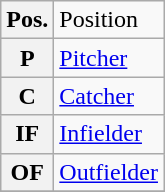<table class="wikitable">
<tr>
<th scope="row">Pos.</th>
<td>Position</td>
</tr>
<tr>
<th scope="row">P</th>
<td><a href='#'>Pitcher</a></td>
</tr>
<tr>
<th scope="row">C</th>
<td><a href='#'>Catcher</a></td>
</tr>
<tr>
<th scope="row">IF</th>
<td><a href='#'>Infielder</a></td>
</tr>
<tr>
<th scope="row">OF</th>
<td><a href='#'>Outfielder</a></td>
</tr>
<tr>
</tr>
</table>
